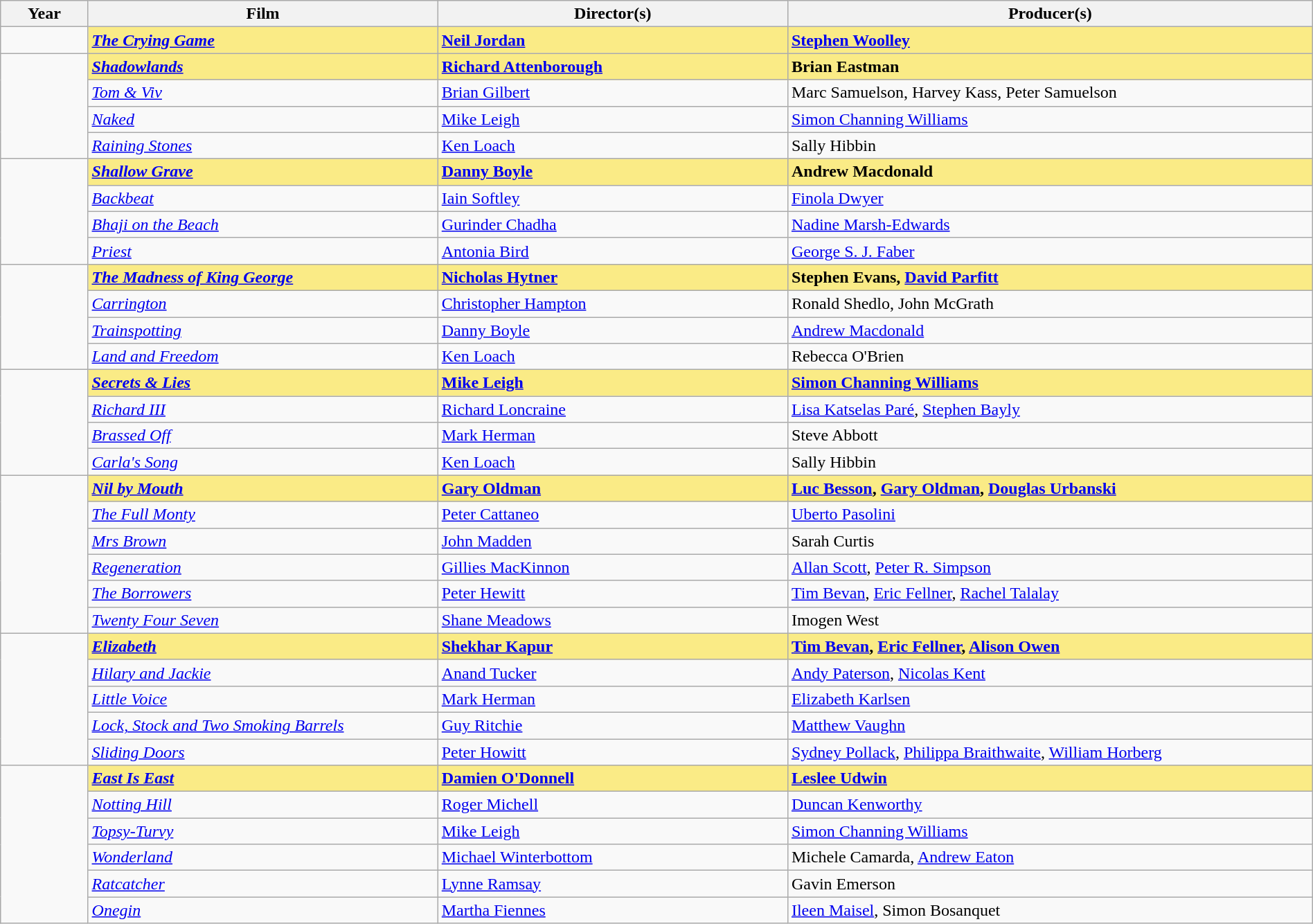<table class="wikitable" style="width:100%;" cellpadding="5">
<tr>
<th style="width:5%;">Year</th>
<th style="width:20%;">Film</th>
<th style="width:20%;">Director(s)</th>
<th style="width:30%;">Producer(s)</th>
</tr>
<tr>
<td></td>
<td style="background:#FAEB86"><strong><em><a href='#'>The Crying Game</a></em></strong></td>
<td style="background:#FAEB86"><strong><a href='#'>Neil Jordan</a></strong></td>
<td style="background:#FAEB86"><strong><a href='#'>Stephen Woolley</a></strong></td>
</tr>
<tr>
<td rowspan="4"></td>
<td style="background:#FAEB86"><strong><em><a href='#'>Shadowlands</a></em></strong></td>
<td style="background:#FAEB86"><strong><a href='#'>Richard Attenborough</a></strong></td>
<td style="background:#FAEB86"><strong> Brian Eastman</strong></td>
</tr>
<tr>
<td><em><a href='#'>Tom & Viv</a></em></td>
<td><a href='#'>Brian Gilbert</a></td>
<td>Marc Samuelson, Harvey Kass, Peter Samuelson</td>
</tr>
<tr>
<td><em><a href='#'>Naked</a></em></td>
<td><a href='#'>Mike Leigh</a></td>
<td><a href='#'>Simon Channing Williams</a></td>
</tr>
<tr>
<td><em><a href='#'>Raining Stones</a></em></td>
<td><a href='#'>Ken Loach</a></td>
<td>Sally Hibbin</td>
</tr>
<tr>
<td rowspan="4"></td>
<td style="background:#FAEB86"><strong><em><a href='#'>Shallow Grave</a></em></strong></td>
<td style="background:#FAEB86"><strong><a href='#'>Danny Boyle</a></strong></td>
<td style="background:#FAEB86"><strong>Andrew Macdonald</strong></td>
</tr>
<tr>
<td><em><a href='#'>Backbeat</a></em></td>
<td><a href='#'>Iain Softley</a></td>
<td><a href='#'>Finola Dwyer</a></td>
</tr>
<tr>
<td><em><a href='#'>Bhaji on the Beach</a></em></td>
<td><a href='#'>Gurinder Chadha</a></td>
<td><a href='#'>Nadine Marsh-Edwards</a></td>
</tr>
<tr>
<td><em><a href='#'>Priest</a></em></td>
<td><a href='#'>Antonia Bird</a></td>
<td><a href='#'>George S. J. Faber</a></td>
</tr>
<tr>
<td rowspan="4"></td>
<td style="background:#FAEB86"><strong><em><a href='#'>The Madness of King George</a></em></strong></td>
<td style="background:#FAEB86"><strong><a href='#'>Nicholas Hytner</a></strong></td>
<td style="background:#FAEB86"><strong>Stephen Evans, <a href='#'>David Parfitt</a></strong></td>
</tr>
<tr>
<td><em><a href='#'>Carrington</a></em></td>
<td><a href='#'>Christopher Hampton</a></td>
<td>Ronald Shedlo, John McGrath</td>
</tr>
<tr>
<td><em><a href='#'>Trainspotting</a></em></td>
<td><a href='#'>Danny Boyle</a></td>
<td><a href='#'>Andrew Macdonald</a></td>
</tr>
<tr>
<td><em><a href='#'>Land and Freedom</a></em></td>
<td><a href='#'>Ken Loach</a></td>
<td>Rebecca O'Brien</td>
</tr>
<tr>
<td rowspan="4"></td>
<td style="background:#FAEB86"><strong><em><a href='#'>Secrets & Lies</a></em></strong></td>
<td style="background:#FAEB86"><strong><a href='#'>Mike Leigh</a></strong></td>
<td style="background:#FAEB86"><strong><a href='#'>Simon Channing Williams</a></strong></td>
</tr>
<tr>
<td><em><a href='#'>Richard III</a></em></td>
<td><a href='#'>Richard Loncraine</a></td>
<td><a href='#'>Lisa Katselas Paré</a>, <a href='#'>Stephen Bayly</a></td>
</tr>
<tr>
<td><em><a href='#'>Brassed Off</a></em></td>
<td><a href='#'>Mark Herman</a></td>
<td>Steve Abbott</td>
</tr>
<tr>
<td><em><a href='#'>Carla's Song</a></em></td>
<td><a href='#'>Ken Loach</a></td>
<td>Sally Hibbin</td>
</tr>
<tr>
<td rowspan="6"></td>
<td style="background:#FAEB86"><strong><em><a href='#'>Nil by Mouth</a></em></strong></td>
<td style="background:#FAEB86"><strong><a href='#'>Gary Oldman</a></strong></td>
<td style="background:#FAEB86"><strong><a href='#'>Luc Besson</a>, <a href='#'>Gary Oldman</a>, <a href='#'>Douglas Urbanski</a></strong></td>
</tr>
<tr>
<td><em><a href='#'>The Full Monty</a></em></td>
<td><a href='#'>Peter Cattaneo</a></td>
<td><a href='#'>Uberto Pasolini</a></td>
</tr>
<tr>
<td><em><a href='#'>Mrs Brown</a></em></td>
<td><a href='#'>John Madden</a></td>
<td>Sarah Curtis</td>
</tr>
<tr>
<td><em><a href='#'>Regeneration</a></em></td>
<td><a href='#'>Gillies MacKinnon</a></td>
<td><a href='#'>Allan Scott</a>, <a href='#'>Peter R. Simpson</a></td>
</tr>
<tr>
<td><em><a href='#'>The Borrowers</a></em></td>
<td><a href='#'>Peter Hewitt</a></td>
<td><a href='#'>Tim Bevan</a>, <a href='#'>Eric Fellner</a>, <a href='#'>Rachel Talalay</a></td>
</tr>
<tr>
<td><em><a href='#'>Twenty Four Seven</a></em></td>
<td><a href='#'>Shane Meadows</a></td>
<td>Imogen West</td>
</tr>
<tr>
<td rowspan="5"></td>
<td style="background:#FAEB86"><strong><em><a href='#'>Elizabeth</a></em></strong></td>
<td style="background:#FAEB86"><strong><a href='#'>Shekhar Kapur</a></strong></td>
<td style="background:#FAEB86"><strong><a href='#'>Tim Bevan</a>, <a href='#'>Eric Fellner</a>, <a href='#'>Alison Owen</a></strong></td>
</tr>
<tr>
<td><em><a href='#'>Hilary and Jackie</a></em></td>
<td><a href='#'>Anand Tucker</a></td>
<td><a href='#'>Andy Paterson</a>, <a href='#'>Nicolas Kent</a></td>
</tr>
<tr>
<td><em><a href='#'>Little Voice</a></em></td>
<td><a href='#'>Mark Herman</a></td>
<td><a href='#'>Elizabeth Karlsen</a></td>
</tr>
<tr>
<td><em><a href='#'>Lock, Stock and Two Smoking Barrels</a></em></td>
<td><a href='#'>Guy Ritchie</a></td>
<td><a href='#'>Matthew Vaughn</a></td>
</tr>
<tr>
<td><em><a href='#'>Sliding Doors</a></em></td>
<td><a href='#'>Peter Howitt</a></td>
<td><a href='#'>Sydney Pollack</a>, <a href='#'>Philippa Braithwaite</a>, <a href='#'>William Horberg</a></td>
</tr>
<tr>
<td rowspan="6"></td>
<td style="background:#FAEB86"><strong><em><a href='#'>East Is East</a></em></strong></td>
<td style="background:#FAEB86"><strong><a href='#'>Damien O'Donnell</a></strong></td>
<td style="background:#FAEB86"><strong><a href='#'>Leslee Udwin</a></strong></td>
</tr>
<tr>
<td><em><a href='#'>Notting Hill</a></em></td>
<td><a href='#'>Roger Michell</a></td>
<td><a href='#'>Duncan Kenworthy</a></td>
</tr>
<tr>
<td><em><a href='#'>Topsy-Turvy</a></em></td>
<td><a href='#'>Mike Leigh</a></td>
<td><a href='#'>Simon Channing Williams</a></td>
</tr>
<tr>
<td><em><a href='#'>Wonderland</a></em></td>
<td><a href='#'>Michael Winterbottom</a></td>
<td>Michele Camarda, <a href='#'>Andrew Eaton</a></td>
</tr>
<tr>
<td><em><a href='#'>Ratcatcher</a></em></td>
<td><a href='#'>Lynne Ramsay</a></td>
<td>Gavin Emerson</td>
</tr>
<tr>
<td><em><a href='#'>Onegin</a></em></td>
<td><a href='#'>Martha Fiennes</a></td>
<td><a href='#'>Ileen Maisel</a>, Simon Bosanquet</td>
</tr>
</table>
